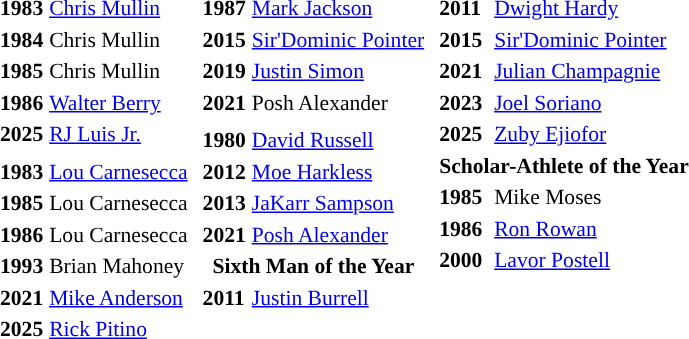<table style="font-size:.9em;">
<tr>
<td valign="top"><br><table>
<tr>
<th colspan="4"><a href='#'></a></th>
</tr>
<tr>
<td><strong>1983</strong></td>
<td><a href='#'>Chris Mullin</a></td>
</tr>
<tr>
<td><strong>1984</strong></td>
<td>Chris Mullin</td>
</tr>
<tr>
<td><strong>1985</strong></td>
<td>Chris Mullin</td>
</tr>
<tr>
<td><strong>1986</strong></td>
<td><a href='#'>Walter Berry</a></td>
</tr>
<tr>
<td><strong>2025</strong></td>
<td><a href='#'>RJ Luis Jr.</a></td>
</tr>
<tr>
<th colspan="4"><a href='#'></a></th>
</tr>
<tr>
<td><strong>1983</strong></td>
<td><a href='#'>Lou Carnesecca</a></td>
</tr>
<tr>
<td><strong>1985</strong></td>
<td>Lou Carnesecca</td>
</tr>
<tr>
<td><strong>1986</strong></td>
<td>Lou Carnesecca</td>
</tr>
<tr>
<td><strong>1993</strong></td>
<td>Brian Mahoney</td>
</tr>
<tr>
<td><strong>2021</strong></td>
<td><a href='#'>Mike Anderson</a></td>
</tr>
<tr>
<td><strong>2025</strong></td>
<td><a href='#'>Rick Pitino</a></td>
</tr>
</table>
</td>
<td valign="top"><br><table>
<tr>
<th colspan="4"><a href='#'></a></th>
</tr>
<tr>
<td><strong>1987</strong></td>
<td><a href='#'>Mark Jackson</a></td>
</tr>
<tr>
<td><strong>2015</strong></td>
<td><a href='#'>Sir'Dominic Pointer</a></td>
</tr>
<tr>
<td><strong>2019</strong></td>
<td><a href='#'>Justin Simon</a></td>
</tr>
<tr>
<td><strong>2021</strong></td>
<td>Posh Alexander</td>
</tr>
<tr>
<th colspan="4"><a href='#'></a></th>
</tr>
<tr>
<td><strong>1980</strong></td>
<td><a href='#'>David Russell</a></td>
</tr>
<tr>
<td><strong>2012</strong></td>
<td><a href='#'>Moe Harkless</a></td>
</tr>
<tr>
<td><strong>2013</strong></td>
<td><a href='#'>JaKarr Sampson</a></td>
</tr>
<tr>
<td><strong>2021</strong></td>
<td><a href='#'>Posh Alexander</a></td>
</tr>
<tr>
<th colspan="4">Sixth Man of the Year</th>
</tr>
<tr>
<td><strong>2011</strong></td>
<td><a href='#'>Justin Burrell</a></td>
</tr>
</table>
</td>
<td valign="top"><br><table>
<tr>
<th colspan="4"><a href='#'></a></th>
</tr>
<tr>
<td><strong>2011</strong></td>
<td><a href='#'>Dwight Hardy</a></td>
</tr>
<tr>
<td><strong>2015</strong></td>
<td><a href='#'>Sir'Dominic Pointer</a></td>
</tr>
<tr>
<td><strong>2021</strong></td>
<td><a href='#'>Julian Champagnie</a></td>
</tr>
<tr>
<td><strong>2023</strong></td>
<td><a href='#'>Joel Soriano</a></td>
</tr>
<tr>
<td><strong>2025</strong></td>
<td><a href='#'>Zuby Ejiofor</a></td>
</tr>
<tr>
<th colspan="4">Scholar-Athlete of the Year</th>
</tr>
<tr>
<td><strong>1985</strong></td>
<td>Mike Moses</td>
</tr>
<tr>
<td><strong>1986</strong></td>
<td><a href='#'>Ron Rowan</a></td>
</tr>
<tr>
<td><strong>2000</strong></td>
<td><a href='#'>Lavor Postell</a></td>
</tr>
</table>
</td>
</tr>
</table>
